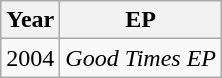<table class="wikitable">
<tr>
<th scope="col">Year</th>
<th scope="col">EP</th>
</tr>
<tr>
<td>2004</td>
<td scope="row"><em>Good Times EP</em></td>
</tr>
</table>
